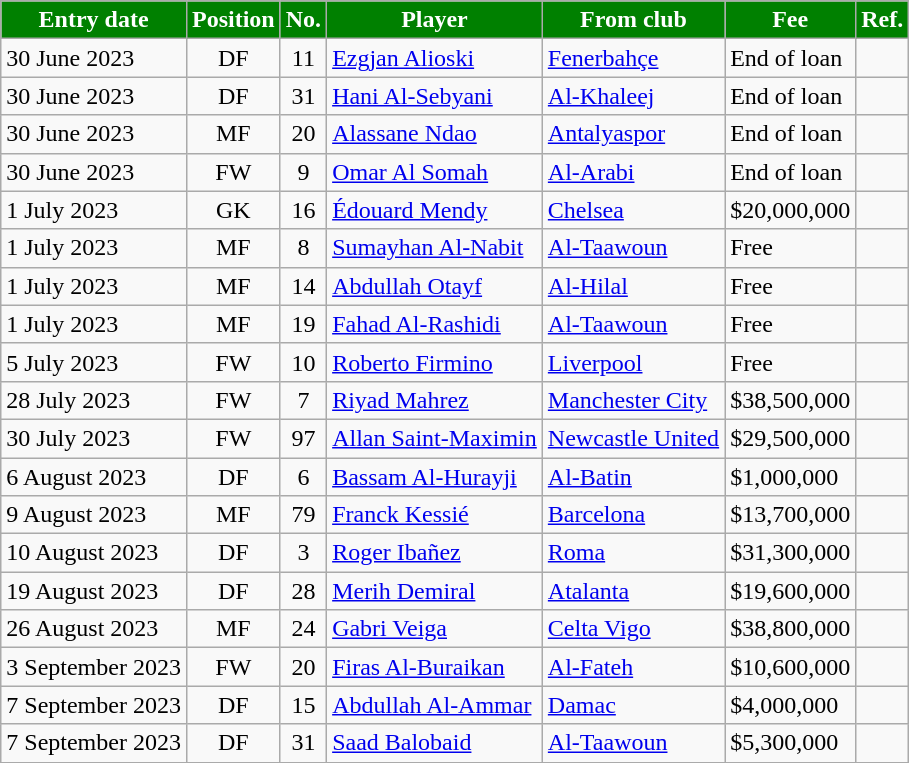<table class="wikitable sortable">
<tr>
<th style="background:green; color:white;">Entry date</th>
<th style="background:green; color:white;">Position</th>
<th style="background:green; color:white;">No.</th>
<th style="background:green; color:white;">Player</th>
<th style="background:green; color:white;">From club</th>
<th style="background:green; color:white;">Fee</th>
<th style="background:green; color:white;">Ref.</th>
</tr>
<tr>
<td>30 June 2023</td>
<td style="text-align:center;">DF</td>
<td style="text-align:center;">11</td>
<td style="text-align:left;"> <a href='#'>Ezgjan Alioski</a></td>
<td style="text-align:left;"> <a href='#'>Fenerbahçe</a></td>
<td>End of loan</td>
<td></td>
</tr>
<tr>
<td>30 June 2023</td>
<td style="text-align:center;">DF</td>
<td style="text-align:center;">31</td>
<td style="text-align:left;"> <a href='#'>Hani Al-Sebyani</a></td>
<td style="text-align:left;"> <a href='#'>Al-Khaleej</a></td>
<td>End of loan</td>
<td></td>
</tr>
<tr>
<td>30 June 2023</td>
<td style="text-align:center;">MF</td>
<td style="text-align:center;">20</td>
<td style="text-align:left;"> <a href='#'>Alassane Ndao</a></td>
<td style="text-align:left;"> <a href='#'>Antalyaspor</a></td>
<td>End of loan</td>
<td></td>
</tr>
<tr>
<td>30 June 2023</td>
<td style="text-align:center;">FW</td>
<td style="text-align:center;">9</td>
<td style="text-align:left;"> <a href='#'>Omar Al Somah</a></td>
<td style="text-align:left;"> <a href='#'>Al-Arabi</a></td>
<td>End of loan</td>
<td></td>
</tr>
<tr>
<td>1 July 2023</td>
<td style="text-align:center;">GK</td>
<td style="text-align:center;">16</td>
<td style="text-align:left;"> <a href='#'>Édouard Mendy</a></td>
<td style="text-align:left;"> <a href='#'>Chelsea</a></td>
<td>$20,000,000</td>
<td></td>
</tr>
<tr>
<td>1 July 2023</td>
<td style="text-align:center;">MF</td>
<td style="text-align:center;">8</td>
<td style="text-align:left;"> <a href='#'>Sumayhan Al-Nabit</a></td>
<td style="text-align:left;"> <a href='#'>Al-Taawoun</a></td>
<td>Free</td>
<td></td>
</tr>
<tr>
<td>1 July 2023</td>
<td style="text-align:center;">MF</td>
<td style="text-align:center;">14</td>
<td style="text-align:left;"> <a href='#'>Abdullah Otayf</a></td>
<td style="text-align:left;"> <a href='#'>Al-Hilal</a></td>
<td>Free</td>
<td></td>
</tr>
<tr>
<td>1 July 2023</td>
<td style="text-align:center;">MF</td>
<td style="text-align:center;">19</td>
<td style="text-align:left;"> <a href='#'>Fahad Al-Rashidi</a></td>
<td style="text-align:left;"> <a href='#'>Al-Taawoun</a></td>
<td>Free</td>
<td></td>
</tr>
<tr>
<td>5 July 2023</td>
<td style="text-align:center;">FW</td>
<td style="text-align:center;">10</td>
<td style="text-align:left;"> <a href='#'>Roberto Firmino</a></td>
<td style="text-align:left;"> <a href='#'>Liverpool</a></td>
<td>Free</td>
<td></td>
</tr>
<tr>
<td>28 July 2023</td>
<td style="text-align:center;">FW</td>
<td style="text-align:center;">7</td>
<td style="text-align:left;"> <a href='#'>Riyad Mahrez</a></td>
<td style="text-align:left;"> <a href='#'>Manchester City</a></td>
<td>$38,500,000</td>
<td></td>
</tr>
<tr>
<td>30 July 2023</td>
<td style="text-align:center;">FW</td>
<td style="text-align:center;">97</td>
<td style="text-align:left;"> <a href='#'>Allan Saint-Maximin</a></td>
<td style="text-align:left;"> <a href='#'>Newcastle United</a></td>
<td>$29,500,000</td>
<td></td>
</tr>
<tr>
<td>6 August 2023</td>
<td style="text-align:center;">DF</td>
<td style="text-align:center;">6</td>
<td style="text-align:left;"> <a href='#'>Bassam Al-Hurayji</a></td>
<td style="text-align:left;"> <a href='#'>Al-Batin</a></td>
<td>$1,000,000</td>
<td></td>
</tr>
<tr>
<td>9 August 2023</td>
<td style="text-align:center;">MF</td>
<td style="text-align:center;">79</td>
<td style="text-align:left;"> <a href='#'>Franck Kessié</a></td>
<td style="text-align:left;"> <a href='#'>Barcelona</a></td>
<td>$13,700,000</td>
<td></td>
</tr>
<tr>
<td>10 August 2023</td>
<td style="text-align:center;">DF</td>
<td style="text-align:center;">3</td>
<td style="text-align:left;"> <a href='#'>Roger Ibañez</a></td>
<td style="text-align:left;"> <a href='#'>Roma</a></td>
<td>$31,300,000</td>
<td></td>
</tr>
<tr>
<td>19 August 2023</td>
<td style="text-align:center;">DF</td>
<td style="text-align:center;">28</td>
<td style="text-align:left;"> <a href='#'>Merih Demiral</a></td>
<td style="text-align:left;"> <a href='#'>Atalanta</a></td>
<td>$19,600,000</td>
<td></td>
</tr>
<tr>
<td>26 August 2023</td>
<td style="text-align:center;">MF</td>
<td style="text-align:center;">24</td>
<td style="text-align:left;"> <a href='#'>Gabri Veiga</a></td>
<td style="text-align:left;"> <a href='#'>Celta Vigo</a></td>
<td>$38,800,000</td>
<td></td>
</tr>
<tr>
<td>3 September 2023</td>
<td style="text-align:center;">FW</td>
<td style="text-align:center;">20</td>
<td style="text-align:left;"> <a href='#'>Firas Al-Buraikan</a></td>
<td style="text-align:left;"> <a href='#'>Al-Fateh</a></td>
<td>$10,600,000</td>
<td></td>
</tr>
<tr>
<td>7 September 2023</td>
<td style="text-align:center;">DF</td>
<td style="text-align:center;">15</td>
<td style="text-align:left;"> <a href='#'>Abdullah Al-Ammar</a></td>
<td style="text-align:left;"> <a href='#'>Damac</a></td>
<td>$4,000,000</td>
<td></td>
</tr>
<tr>
<td>7 September 2023</td>
<td style="text-align:center;">DF</td>
<td style="text-align:center;">31</td>
<td style="text-align:left;"> <a href='#'>Saad Balobaid</a></td>
<td style="text-align:left;"> <a href='#'>Al-Taawoun</a></td>
<td>$5,300,000</td>
<td></td>
</tr>
<tr>
</tr>
</table>
